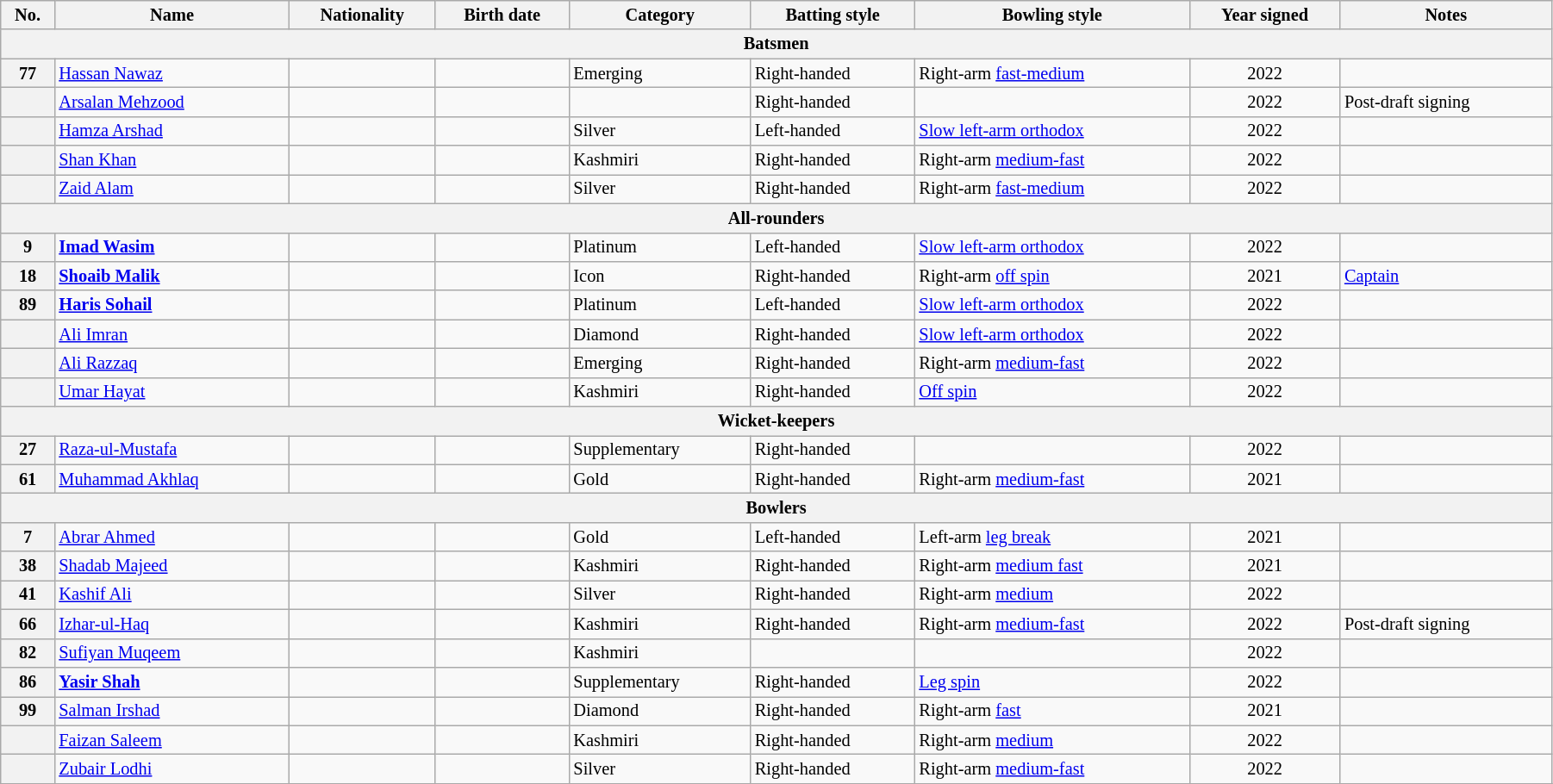<table class="wikitable" style="font-size:85%; width:95%;">
<tr>
<th>No.</th>
<th>Name</th>
<th>Nationality</th>
<th>Birth date</th>
<th>Category</th>
<th>Batting style</th>
<th>Bowling style</th>
<th>Year signed</th>
<th>Notes</th>
</tr>
<tr>
<th colspan="9" style=text-align:center;">Batsmen</th>
</tr>
<tr>
<th>77</th>
<td><a href='#'>Hassan Nawaz</a></td>
<td></td>
<td></td>
<td>Emerging</td>
<td>Right-handed</td>
<td>Right-arm <a href='#'>fast-medium</a></td>
<td style="text-align:center;">2022</td>
<td></td>
</tr>
<tr>
<th></th>
<td><a href='#'>Arsalan Mehzood</a></td>
<td></td>
<td></td>
<td></td>
<td>Right-handed</td>
<td></td>
<td style="text-align:center;">2022</td>
<td>Post-draft signing</td>
</tr>
<tr>
<th></th>
<td><a href='#'>Hamza Arshad</a></td>
<td></td>
<td></td>
<td>Silver</td>
<td>Left-handed</td>
<td><a href='#'>Slow left-arm orthodox</a></td>
<td style="text-align:center;">2022</td>
<td></td>
</tr>
<tr>
<th></th>
<td><a href='#'>Shan Khan</a></td>
<td></td>
<td></td>
<td>Kashmiri</td>
<td>Right-handed</td>
<td>Right-arm <a href='#'>medium-fast</a></td>
<td style="text-align:center;">2022</td>
<td></td>
</tr>
<tr>
<th></th>
<td><a href='#'>Zaid Alam</a></td>
<td></td>
<td></td>
<td>Silver</td>
<td>Right-handed</td>
<td>Right-arm <a href='#'>fast-medium</a></td>
<td style="text-align:center;">2022</td>
<td></td>
</tr>
<tr>
<th colspan="9" style=text-align:center;">All-rounders</th>
</tr>
<tr>
<th>9</th>
<td><strong><a href='#'>Imad Wasim</a></strong></td>
<td></td>
<td></td>
<td>Platinum</td>
<td>Left-handed</td>
<td><a href='#'>Slow left-arm orthodox</a></td>
<td style="text-align:center;">2022</td>
<td></td>
</tr>
<tr>
<th>18</th>
<td><strong><a href='#'>Shoaib Malik</a></strong></td>
<td></td>
<td></td>
<td>Icon</td>
<td>Right-handed</td>
<td>Right-arm <a href='#'>off spin</a></td>
<td style="text-align:center;">2021</td>
<td><a href='#'>Captain</a></td>
</tr>
<tr>
<th>89</th>
<td><strong><a href='#'>Haris Sohail</a></strong></td>
<td></td>
<td></td>
<td>Platinum</td>
<td>Left-handed</td>
<td><a href='#'>Slow left-arm orthodox</a></td>
<td style="text-align:center;">2022</td>
<td></td>
</tr>
<tr>
<th></th>
<td><a href='#'>Ali Imran</a></td>
<td></td>
<td></td>
<td>Diamond</td>
<td>Right-handed</td>
<td><a href='#'>Slow left-arm orthodox</a></td>
<td style="text-align:center;">2022</td>
<td></td>
</tr>
<tr>
<th></th>
<td><a href='#'>Ali Razzaq</a></td>
<td></td>
<td></td>
<td>Emerging</td>
<td>Right-handed</td>
<td>Right-arm <a href='#'>medium-fast</a></td>
<td style="text-align:center;">2022</td>
<td></td>
</tr>
<tr>
<th></th>
<td><a href='#'>Umar Hayat</a></td>
<td></td>
<td></td>
<td>Kashmiri</td>
<td>Right-handed</td>
<td><a href='#'>Off spin</a></td>
<td style="text-align:center;">2022</td>
<td></td>
</tr>
<tr>
<th colspan="9" style=text-align:center;">Wicket-keepers</th>
</tr>
<tr>
<th>27</th>
<td><a href='#'>Raza-ul-Mustafa</a></td>
<td></td>
<td></td>
<td>Supplementary</td>
<td>Right-handed</td>
<td></td>
<td style="text-align:center;">2022</td>
<td></td>
</tr>
<tr>
<th>61</th>
<td><a href='#'>Muhammad Akhlaq</a></td>
<td></td>
<td></td>
<td>Gold</td>
<td>Right-handed</td>
<td>Right-arm <a href='#'>medium-fast</a></td>
<td style="text-align:center;">2021</td>
<td></td>
</tr>
<tr>
<th colspan="9" style=text-align:center;">Bowlers</th>
</tr>
<tr>
<th>7</th>
<td><a href='#'>Abrar Ahmed</a></td>
<td></td>
<td></td>
<td>Gold</td>
<td>Left-handed</td>
<td>Left-arm <a href='#'>leg break</a></td>
<td style="text-align:center;">2021</td>
<td></td>
</tr>
<tr>
<th>38</th>
<td><a href='#'>Shadab Majeed</a></td>
<td></td>
<td></td>
<td>Kashmiri</td>
<td>Right-handed</td>
<td>Right-arm <a href='#'>medium fast</a></td>
<td style="text-align:center;">2021</td>
<td></td>
</tr>
<tr>
<th>41</th>
<td><a href='#'>Kashif Ali</a></td>
<td></td>
<td></td>
<td>Silver</td>
<td>Right-handed</td>
<td>Right-arm <a href='#'>medium</a></td>
<td style="text-align:center;">2022</td>
<td></td>
</tr>
<tr>
<th>66</th>
<td><a href='#'>Izhar-ul-Haq</a></td>
<td></td>
<td></td>
<td>Kashmiri</td>
<td>Right-handed</td>
<td>Right-arm <a href='#'>medium-fast</a></td>
<td style="text-align:center;">2022</td>
<td>Post-draft signing</td>
</tr>
<tr>
<th>82</th>
<td><a href='#'>Sufiyan Muqeem</a></td>
<td></td>
<td></td>
<td>Kashmiri</td>
<td></td>
<td></td>
<td style="text-align:center;">2022</td>
<td></td>
</tr>
<tr>
<th>86</th>
<td><strong><a href='#'>Yasir Shah</a></strong></td>
<td></td>
<td></td>
<td>Supplementary</td>
<td>Right-handed</td>
<td><a href='#'>Leg spin</a></td>
<td style="text-align:center;">2022</td>
<td></td>
</tr>
<tr>
<th>99</th>
<td><a href='#'>Salman Irshad</a></td>
<td></td>
<td></td>
<td>Diamond</td>
<td>Right-handed</td>
<td>Right-arm <a href='#'>fast</a></td>
<td style="text-align:center;">2021</td>
<td></td>
</tr>
<tr>
<th></th>
<td><a href='#'>Faizan Saleem</a></td>
<td></td>
<td></td>
<td>Kashmiri</td>
<td>Right-handed</td>
<td>Right-arm <a href='#'>medium</a></td>
<td style="text-align:center;">2022</td>
<td></td>
</tr>
<tr>
<th></th>
<td><a href='#'>Zubair Lodhi</a></td>
<td></td>
<td></td>
<td>Silver</td>
<td>Right-handed</td>
<td>Right-arm <a href='#'>medium-fast</a></td>
<td style="text-align:center;">2022</td>
<td></td>
</tr>
<tr>
</tr>
</table>
